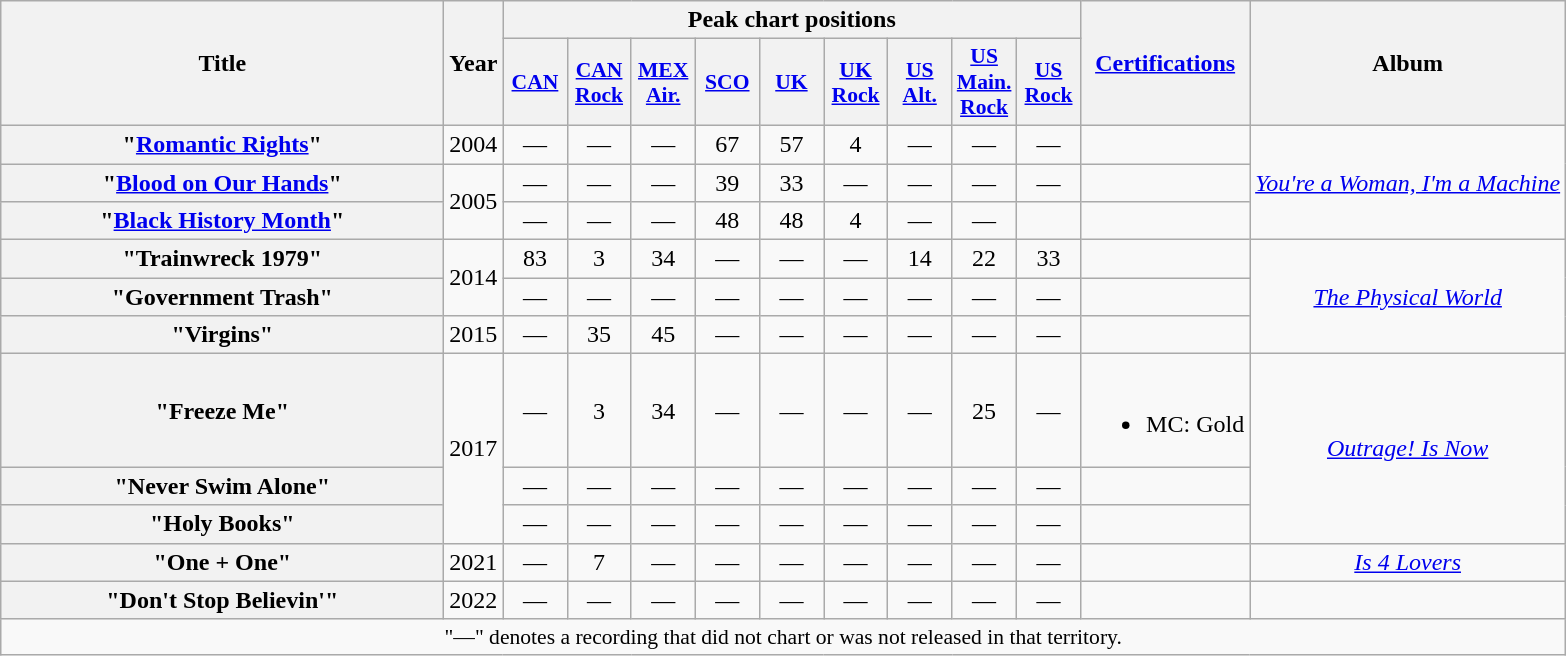<table class="wikitable plainrowheaders" style="text-align:center;">
<tr>
<th scope="col" rowspan="2" style="width:18em;">Title</th>
<th scope="col" rowspan="2">Year</th>
<th colspan="9">Peak chart positions</th>
<th rowspan="2"><a href='#'>Certifications</a></th>
<th scope="col" rowspan="2">Album</th>
</tr>
<tr>
<th scope="col" style="width:2.5em;font-size:90%;"><a href='#'>CAN</a><br></th>
<th scope="col" style="width:2.5em;font-size:90%;"><a href='#'>CAN<br>Rock</a><br></th>
<th scope="col" style="width:2.5em;font-size:90%;"><a href='#'>MEX<br>Air.</a><br></th>
<th scope="col" style="width:2.5em;font-size:90%;"><a href='#'>SCO</a><br></th>
<th scope="col" style="width:2.5em;font-size:90%;"><a href='#'>UK</a><br></th>
<th scope="col" style="width:2.5em;font-size:90%;"><a href='#'>UK<br>Rock</a><br></th>
<th scope="col" style="width:2.5em;font-size:90%;"><a href='#'>US<br>Alt.</a><br></th>
<th scope="col" style="width:2.5em;font-size:90%;"><a href='#'>US<br>Main.<br>Rock</a><br></th>
<th scope="col" style="width:2.5em;font-size:90%;"><a href='#'>US<br>Rock</a><br></th>
</tr>
<tr>
<th scope="row">"<a href='#'>Romantic Rights</a>"</th>
<td>2004</td>
<td>—</td>
<td>—</td>
<td>—</td>
<td>67</td>
<td>57</td>
<td>4</td>
<td>—</td>
<td>—</td>
<td>—</td>
<td></td>
<td rowspan="3"><em><a href='#'>You're a Woman, I'm a Machine</a></em></td>
</tr>
<tr>
<th scope="row">"<a href='#'>Blood on Our Hands</a>"</th>
<td rowspan="2">2005</td>
<td>—</td>
<td>—</td>
<td>—</td>
<td>39</td>
<td>33</td>
<td>—</td>
<td>—</td>
<td>—</td>
<td>—</td>
<td></td>
</tr>
<tr>
<th scope="row">"<a href='#'>Black History Month</a>"</th>
<td>—</td>
<td>—</td>
<td>—</td>
<td>48</td>
<td>48</td>
<td>4</td>
<td>—</td>
<td>—</td>
<td></td>
<td></td>
</tr>
<tr>
<th scope="row">"Trainwreck 1979"</th>
<td rowspan="2">2014</td>
<td>83</td>
<td>3</td>
<td>34</td>
<td>—</td>
<td>—</td>
<td>—</td>
<td>14</td>
<td>22</td>
<td>33</td>
<td></td>
<td rowspan="3"><em><a href='#'>The Physical World</a></em></td>
</tr>
<tr>
<th scope="row">"Government Trash"</th>
<td>—</td>
<td>—</td>
<td>—</td>
<td>—</td>
<td>—</td>
<td>—</td>
<td>—</td>
<td>—</td>
<td>—</td>
<td></td>
</tr>
<tr>
<th scope="row">"Virgins"</th>
<td>2015</td>
<td>—</td>
<td>35</td>
<td>45</td>
<td>—</td>
<td>—</td>
<td>—</td>
<td>—</td>
<td>—</td>
<td>—</td>
<td></td>
</tr>
<tr>
<th scope="row">"Freeze Me"</th>
<td rowspan="3">2017</td>
<td>—</td>
<td>3</td>
<td>34</td>
<td>—</td>
<td>—</td>
<td>—</td>
<td>—</td>
<td>25</td>
<td>—</td>
<td><br><ul><li>MC: Gold</li></ul></td>
<td rowspan="3"><em><a href='#'>Outrage! Is Now</a></em></td>
</tr>
<tr>
<th scope="row">"Never Swim Alone"</th>
<td>—</td>
<td>—</td>
<td>—</td>
<td>—</td>
<td>—</td>
<td>—</td>
<td>—</td>
<td>—</td>
<td>—</td>
<td></td>
</tr>
<tr>
<th scope="row">"Holy Books"</th>
<td>—</td>
<td>—</td>
<td>—</td>
<td>—</td>
<td>—</td>
<td>—</td>
<td>—</td>
<td>—</td>
<td>—</td>
<td></td>
</tr>
<tr>
<th scope="row">"One + One"</th>
<td>2021</td>
<td>—</td>
<td>7</td>
<td>—</td>
<td>—</td>
<td>—</td>
<td>—</td>
<td>—</td>
<td>—</td>
<td>—</td>
<td></td>
<td><em><a href='#'>Is 4 Lovers</a></em></td>
</tr>
<tr>
<th scope="row">"Don't Stop Believin'"</th>
<td>2022</td>
<td>—</td>
<td>—</td>
<td>—</td>
<td>—</td>
<td>—</td>
<td>—</td>
<td>—</td>
<td>—</td>
<td>—</td>
<td></td>
<td></td>
</tr>
<tr>
<td colspan="16" style="font-size:90%">"—" denotes a recording that did not chart or was not released in that territory.</td>
</tr>
</table>
